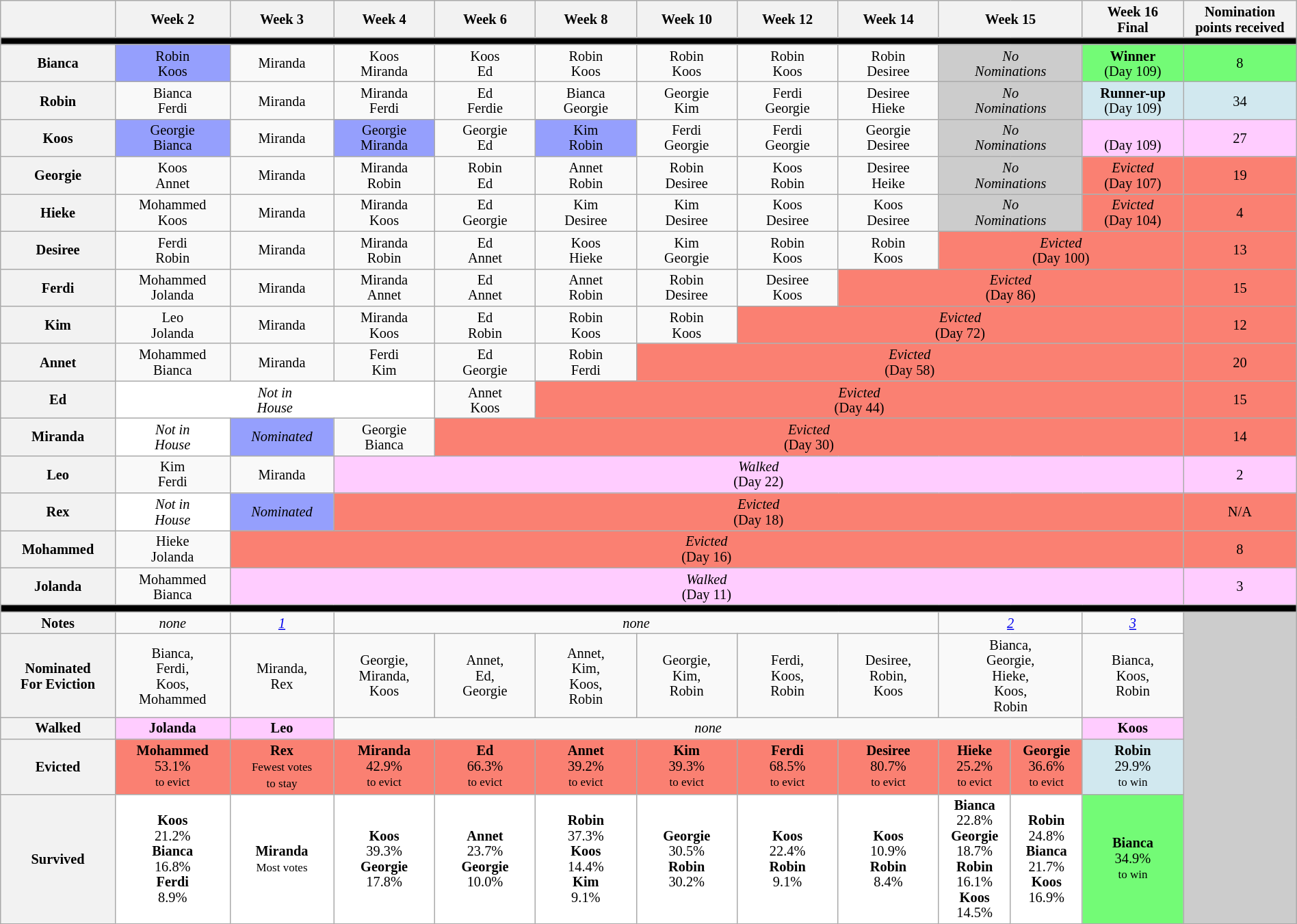<table class="wikitable" style="text-align:center; width:100%; font-size:85%; line-height:15px;">
<tr>
<th style="width:5%"></th>
<th style="width:5%">Week 2</th>
<th style="width:5%">Week 3</th>
<th style="width:5%">Week 4</th>
<th style="width:5%">Week 6</th>
<th style="width:5%">Week 8</th>
<th style="width:5%">Week 10</th>
<th style="width:5%">Week 12</th>
<th style="width:5%">Week 14</th>
<th style="width:5%" colspan="2">Week 15</th>
<th style="width:5%">Week 16<br>Final</th>
<th style="width:5%">Nomination points received</th>
</tr>
<tr>
<th style="background:#000" colspan="13"></th>
</tr>
<tr>
<th>Bianca</th>
<td style="background:#959FFD;">Robin<br>Koos</td>
<td>Miranda</td>
<td>Koos<br>Miranda</td>
<td>Koos<br>Ed</td>
<td>Robin<br>Koos</td>
<td>Robin<br>Koos</td>
<td>Robin<br>Koos</td>
<td>Robin<br>Desiree</td>
<td style="background:#CCCCCC" colspan="2"><em>No<br>Nominations</em></td>
<td style="background:#73FB76"><strong>Winner</strong><br>(Day 109)</td>
<td style="background:#73FB76">8</td>
</tr>
<tr>
<th>Robin</th>
<td>Bianca<br>Ferdi</td>
<td>Miranda</td>
<td>Miranda<br>Ferdi</td>
<td>Ed<br>Ferdie</td>
<td>Bianca<br>Georgie</td>
<td>Georgie<br>Kim</td>
<td>Ferdi<br>Georgie</td>
<td>Desiree<br>Hieke</td>
<td style="background:#CCCCCC" colspan="2"><em>No<br>Nominations</em></td>
<td style="background:#D1E8EF"><strong>Runner-up</strong><br>(Day 109)</td>
<td style="background:#D1E8EF">34</td>
</tr>
<tr>
<th>Koos</th>
<td style="background:#959FFD;">Georgie<br>Bianca</td>
<td>Miranda</td>
<td style="background:#959FFD;">Georgie<br>Miranda</td>
<td>Georgie<br>Ed</td>
<td style="background:#959FFD;">Kim<br>Robin</td>
<td>Ferdi<br>Georgie</td>
<td>Ferdi<br>Georgie</td>
<td>Georgie<br>Desiree</td>
<td style="background:#CCCCCC" colspan="2"><em>No<br>Nominations</em></td>
<td style="background:#FFCCFF"><em></em><br>(Day 109)</td>
<td style="background:#FFCCFF">27</td>
</tr>
<tr>
<th>Georgie</th>
<td>Koos<br>Annet</td>
<td>Miranda</td>
<td>Miranda<br>Robin</td>
<td>Robin<br>Ed</td>
<td>Annet<br>Robin</td>
<td>Robin<br>Desiree</td>
<td>Koos<br>Robin</td>
<td>Desiree<br>Heike</td>
<td style="background:#CCCCCC" colspan="2"><em>No<br>Nominations</em></td>
<td style="background:#FA8072"><em>Evicted</em><br>(Day 107)</td>
<td style="background:#FA8072">19</td>
</tr>
<tr>
<th>Hieke</th>
<td>Mohammed<br>Koos</td>
<td>Miranda</td>
<td>Miranda<br>Koos</td>
<td>Ed<br>Georgie</td>
<td>Kim<br>Desiree</td>
<td>Kim<br>Desiree</td>
<td>Koos<br>Desiree</td>
<td>Koos<br>Desiree</td>
<td style="background:#CCCCCC" colspan="2"><em>No<br>Nominations</em></td>
<td style="background:#FA8072"><em>Evicted</em><br>(Day 104)</td>
<td style="background:#FA8072">4</td>
</tr>
<tr>
<th>Desiree</th>
<td>Ferdi<br>Robin</td>
<td>Miranda</td>
<td>Miranda<br>Robin</td>
<td>Ed<br>Annet</td>
<td>Koos<br>Hieke</td>
<td>Kim<br>Georgie</td>
<td>Robin<br>Koos</td>
<td>Robin<br>Koos</td>
<td style="background:#FA8072" colspan="3"><em>Evicted</em><br>(Day 100)</td>
<td style="background:#FA8072">13</td>
</tr>
<tr>
<th>Ferdi</th>
<td>Mohammed<br>Jolanda</td>
<td>Miranda</td>
<td>Miranda<br>Annet</td>
<td>Ed<br>Annet</td>
<td>Annet<br>Robin</td>
<td>Robin<br>Desiree</td>
<td>Desiree<br>Koos</td>
<td style="background:#FA8072" colspan="4"><em>Evicted</em><br>(Day 86)</td>
<td style="background:#FA8072">15</td>
</tr>
<tr>
<th>Kim</th>
<td>Leo<br>Jolanda</td>
<td>Miranda</td>
<td>Miranda<br>Koos</td>
<td>Ed<br>Robin</td>
<td>Robin<br>Koos</td>
<td>Robin<br>Koos</td>
<td style="background:#FA8072" colspan="5"><em>Evicted</em><br>(Day 72)</td>
<td style="background:#FA8072">12</td>
</tr>
<tr>
<th>Annet</th>
<td>Mohammed<br>Bianca</td>
<td>Miranda</td>
<td>Ferdi<br>Kim</td>
<td>Ed<br>Georgie</td>
<td>Robin<br>Ferdi</td>
<td style="background:#FA8072" colspan="6"><em>Evicted</em><br>(Day 58)</td>
<td style="background:#FA8072">20</td>
</tr>
<tr>
<th>Ed</th>
<td style="background:#FFFFFF" colspan="3"><em>Not in<br>House</em></td>
<td>Annet<br>Koos</td>
<td style="background:#FA8072" colspan="7"><em>Evicted</em><br>(Day 44)</td>
<td style="background:#FA8072">15</td>
</tr>
<tr>
<th>Miranda</th>
<td style="background:#FFFFFF"><em>Not in<br>House</em></td>
<td style="background:#959FFD"><em>Nominated</em></td>
<td>Georgie<br>Bianca</td>
<td style="background:#FA8072" colspan="8"><em>Evicted</em><br>(Day 30)</td>
<td style="background:#FA8072">14</td>
</tr>
<tr>
<th>Leo</th>
<td>Kim<br>Ferdi</td>
<td>Miranda</td>
<td style="background:#FFCCFF" colspan="9"><em>Walked</em><br>(Day 22)</td>
<td style="background:#FFCCFF">2</td>
</tr>
<tr>
<th>Rex</th>
<td style="background:#FFFFFF"><em>Not in<br>House</em></td>
<td style="background:#959FFD"><em>Nominated</em></td>
<td style="background:#FA8072" colspan="9"><em>Evicted</em><br>(Day 18)</td>
<td style="background:#FA8072">N/A</td>
</tr>
<tr>
<th>Mohammed</th>
<td>Hieke<br>Jolanda</td>
<td style="background:#FA8072" colspan="10"><em>Evicted</em><br>(Day 16)</td>
<td style="background:#FA8072">8</td>
</tr>
<tr>
<th>Jolanda</th>
<td>Mohammed<br>Bianca</td>
<td style="background:#FFCCFF" colspan="10"><em>Walked</em><br>(Day 11)</td>
<td style="background:#FFCCFF">3</td>
</tr>
<tr>
<th style="background:#000000" colspan="13"></th>
</tr>
<tr>
<th>Notes</th>
<td><em>none</em></td>
<td><em><a href='#'>1</a></em></td>
<td colspan="6"><em>none</em></td>
<td colspan="2"><em><a href='#'>2</a></em></td>
<td><em><a href='#'>3</a></em></td>
<td rowspan="5" style="background:#ccc"></td>
</tr>
<tr>
<th>Nominated<br>For Eviction</th>
<td>Bianca,<br>Ferdi,<br>Koos,<br>Mohammed</td>
<td>Miranda,<br>Rex</td>
<td>Georgie,<br>Miranda,<br>Koos</td>
<td>Annet,<br>Ed,<br>Georgie</td>
<td>Annet,<br>Kim,<br>Koos,<br>Robin</td>
<td>Georgie,<br>Kim,<br>Robin</td>
<td>Ferdi,<br>Koos,<br>Robin</td>
<td>Desiree,<br>Robin,<br>Koos</td>
<td colspan="2">Bianca,<br>Georgie,<br>Hieke,<br>Koos,<br>Robin</td>
<td>Bianca,<br>Koos,<br>Robin</td>
</tr>
<tr>
<th>Walked</th>
<td style="background:#FFCCFF"><strong>Jolanda</strong></td>
<td style="background:#FFCCFF"><strong>Leo</strong></td>
<td colspan="8"><em>none</em></td>
<td style="background:#FFCCFF"><strong>Koos</strong></td>
</tr>
<tr>
<th>Evicted</th>
<td style="background:#FA8072"><strong>Mohammed</strong><br>53.1%<br><small>to evict</small></td>
<td style="background:#FA8072"><strong>Rex</strong><br><small>Fewest votes<br>to stay</small></td>
<td style="background:#FA8072"><strong>Miranda</strong><br>42.9%<br><small>to evict</small></td>
<td style="background:#FA8072"><strong>Ed</strong><br>66.3%<br><small>to evict</small></td>
<td style="background:#FA8072"><strong>Annet</strong><br>39.2%<br><small>to evict</small></td>
<td style="background:#FA8072"><strong>Kim</strong><br>39.3%<br><small>to evict</small></td>
<td style="background:#FA8072"><strong>Ferdi</strong><br>68.5%<br><small>to evict</small></td>
<td style="background:#FA8072"><strong>Desiree</strong><br>80.7%<br><small>to evict</small></td>
<td style="background:#FA8072"><strong>Hieke</strong><br>25.2%<br><small>to evict</small></td>
<td style="background:#FA8072"><strong>Georgie</strong><br>36.6%<br><small>to evict</small></td>
<td style="background:#D1E8EF"><strong>Robin</strong><br>29.9%<br><small>to win</small></td>
</tr>
<tr>
<th>Survived</th>
<td style="background:#FFFFFF"><strong>Koos</strong><br>21.2%<br><strong>Bianca</strong><br>16.8%<br><strong>Ferdi</strong><br>8.9%</td>
<td style="background:#FFFFFF"><strong>Miranda</strong><br><small>Most votes</small></td>
<td style="background:#FFFFFF"><strong>Koos</strong><br>39.3%<br><strong>Georgie</strong><br>17.8%</td>
<td style="background:#FFFFFF"><strong>Annet</strong><br>23.7%<br><strong>Georgie</strong><br>10.0%</td>
<td style="background:#FFFFFF"><strong>Robin</strong><br>37.3%<br><strong>Koos</strong><br>14.4%<br><strong>Kim</strong><br>9.1%</td>
<td style="background:#FFFFFF"><strong>Georgie</strong><br>30.5%<br><strong>Robin</strong><br>30.2%</td>
<td style="background:#FFFFFF"><strong>Koos</strong><br>22.4%<br><strong>Robin</strong><br>9.1%</td>
<td style="background:#FFFFFF"><strong>Koos</strong><br>10.9%<br><strong>Robin</strong><br>8.4%</td>
<td style="background:#FFFFFF"><strong>Bianca</strong><br>22.8%<br><strong>Georgie</strong><br>18.7%<br><strong>Robin</strong><br>16.1%<br><strong>Koos</strong><br>14.5%</td>
<td style="background:#FFFFFF"><strong>Robin</strong><br>24.8%<br><strong>Bianca</strong><br>21.7%<br><strong>Koos</strong><br>16.9%</td>
<td style="background:#73FB76"><strong>Bianca</strong><br>34.9%<br><small>to win</small></td>
</tr>
</table>
